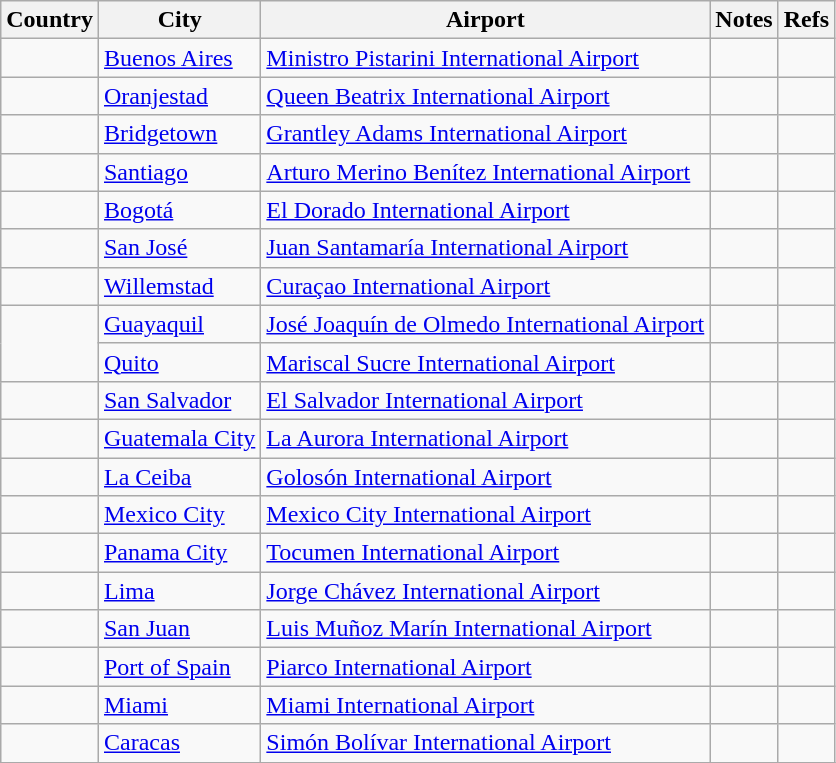<table class="sortable wikitable toccolours">
<tr>
<th>Country</th>
<th>City</th>
<th>Airport</th>
<th>Notes</th>
<th class="unsortable">Refs</th>
</tr>
<tr>
<td></td>
<td><a href='#'>Buenos Aires</a></td>
<td><a href='#'>Ministro Pistarini International Airport</a></td>
<td align=center></td>
<td></td>
</tr>
<tr>
<td></td>
<td><a href='#'>Oranjestad</a></td>
<td><a href='#'>Queen Beatrix International Airport</a></td>
<td align=center></td>
<td></td>
</tr>
<tr>
<td></td>
<td><a href='#'>Bridgetown</a></td>
<td><a href='#'>Grantley Adams International Airport</a></td>
<td align=center></td>
<td></td>
</tr>
<tr>
<td></td>
<td><a href='#'>Santiago</a></td>
<td><a href='#'>Arturo Merino Benítez International Airport</a></td>
<td align=center></td>
<td></td>
</tr>
<tr>
<td></td>
<td><a href='#'>Bogotá</a></td>
<td><a href='#'>El Dorado International Airport</a></td>
<td align=center></td>
<td></td>
</tr>
<tr>
<td></td>
<td><a href='#'>San José</a></td>
<td><a href='#'>Juan Santamaría International Airport</a></td>
<td align=center></td>
<td></td>
</tr>
<tr>
<td></td>
<td><a href='#'>Willemstad</a></td>
<td><a href='#'>Curaçao International Airport</a></td>
<td align=center></td>
<td></td>
</tr>
<tr>
<td rowspan=2></td>
<td><a href='#'>Guayaquil</a></td>
<td><a href='#'>José Joaquín de Olmedo International Airport</a></td>
<td align=center></td>
</tr>
<tr>
<td><a href='#'>Quito</a></td>
<td><a href='#'>Mariscal Sucre International Airport</a></td>
<td align=center></td>
<td></td>
</tr>
<tr>
<td></td>
<td><a href='#'>San Salvador</a></td>
<td><a href='#'>El Salvador International Airport</a></td>
<td align=center></td>
<td></td>
</tr>
<tr>
<td></td>
<td><a href='#'>Guatemala City</a></td>
<td><a href='#'>La Aurora International Airport</a></td>
<td align=center></td>
<td></td>
</tr>
<tr>
<td></td>
<td><a href='#'>La Ceiba</a></td>
<td><a href='#'>Golosón International Airport</a></td>
<td></td>
<td></td>
</tr>
<tr>
<td></td>
<td><a href='#'>Mexico City</a></td>
<td><a href='#'>Mexico City International Airport</a></td>
<td align=center></td>
<td></td>
</tr>
<tr>
<td></td>
<td><a href='#'>Panama City</a></td>
<td><a href='#'>Tocumen International Airport</a></td>
<td></td>
<td></td>
</tr>
<tr>
<td></td>
<td><a href='#'>Lima</a></td>
<td><a href='#'>Jorge Chávez International Airport</a></td>
<td align=center></td>
<td></td>
</tr>
<tr>
<td></td>
<td><a href='#'>San Juan</a></td>
<td><a href='#'>Luis Muñoz Marín International Airport</a></td>
<td align=center></td>
<td></td>
</tr>
<tr>
<td></td>
<td><a href='#'>Port of Spain</a></td>
<td><a href='#'>Piarco International Airport</a></td>
<td align=center></td>
<td></td>
</tr>
<tr>
<td></td>
<td><a href='#'>Miami</a></td>
<td><a href='#'>Miami International Airport</a></td>
<td></td>
<td></td>
</tr>
<tr>
<td></td>
<td><a href='#'>Caracas</a></td>
<td><a href='#'>Simón Bolívar International Airport</a></td>
<td align=center></td>
<td></td>
</tr>
<tr>
</tr>
</table>
